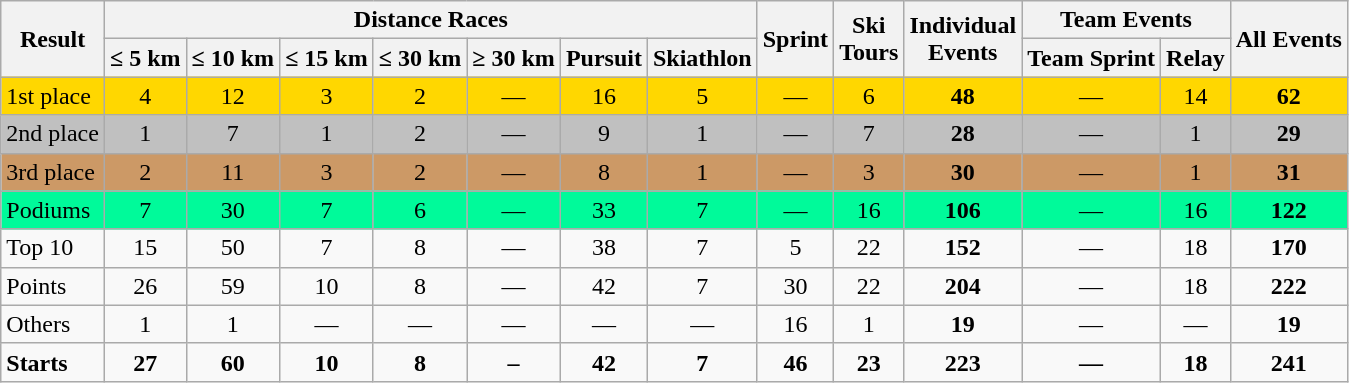<table class="wikitable" style="text-align: center;">
<tr>
<th rowspan="2" scope="col">Result</th>
<th colspan="7" scope="col">Distance Races</th>
<th rowspan="2" scope="col">Sprint</th>
<th rowspan="2" scope="col">Ski<br>Tours</th>
<th rowspan="2" scope="col">Individual<br>Events</th>
<th colspan="2" scope="col">Team Events</th>
<th rowspan="2" scope="col">All Events</th>
</tr>
<tr>
<th scope="col">≤ 5 km</th>
<th scope="col">≤ 10 km</th>
<th scope="col">≤ 15 km</th>
<th scope="col">≤ 30 km</th>
<th scope="col">≥ 30 km</th>
<th scope="col">Pursuit</th>
<th scope="col">Skiathlon</th>
<th scope="col">Team Sprint</th>
<th scope="col">Relay</th>
</tr>
<tr style="background-color: gold;">
<td style="text-align: left;">1st place</td>
<td>4</td>
<td>12</td>
<td>3</td>
<td>2</td>
<td>—</td>
<td>16</td>
<td>5</td>
<td>—</td>
<td>6</td>
<td><strong>48</strong></td>
<td>—</td>
<td>14</td>
<td><strong>62</strong></td>
</tr>
<tr style="background-color: silver;">
<td style="text-align: left;">2nd place</td>
<td>1</td>
<td>7</td>
<td>1</td>
<td>2</td>
<td>—</td>
<td>9</td>
<td>1</td>
<td>—</td>
<td>7</td>
<td><strong>28</strong></td>
<td>—</td>
<td>1</td>
<td><strong>29</strong></td>
</tr>
<tr style="background-color: #C96;">
<td style="text-align: left;">3rd place</td>
<td>2</td>
<td>11</td>
<td>3</td>
<td>2</td>
<td>—</td>
<td>8</td>
<td>1</td>
<td>—</td>
<td>3</td>
<td><strong>30</strong></td>
<td>—</td>
<td>1</td>
<td><strong>31</strong></td>
</tr>
<tr style="background-color: #00FA9A;">
<td style="text-align: left;">Podiums</td>
<td>7</td>
<td>30</td>
<td>7</td>
<td>6</td>
<td>—</td>
<td>33</td>
<td>7</td>
<td>—</td>
<td>16</td>
<td><strong>106</strong></td>
<td>—</td>
<td>16</td>
<td><strong>122</strong></td>
</tr>
<tr>
<td style="text-align: left;">Top 10</td>
<td>15</td>
<td>50</td>
<td>7</td>
<td>8</td>
<td>—</td>
<td>38</td>
<td>7</td>
<td>5</td>
<td>22</td>
<td><strong>152</strong></td>
<td>—</td>
<td>18</td>
<td><strong>170</strong></td>
</tr>
<tr>
<td style="text-align: left;">Points</td>
<td>26</td>
<td>59</td>
<td>10</td>
<td>8</td>
<td>—</td>
<td>42</td>
<td>7</td>
<td>30</td>
<td>22</td>
<td><strong>204</strong></td>
<td>—</td>
<td>18</td>
<td><strong>222</strong></td>
</tr>
<tr>
<td style="text-align: left;">Others</td>
<td>1</td>
<td>1</td>
<td>—</td>
<td>—</td>
<td>—</td>
<td>—</td>
<td>—</td>
<td>16</td>
<td>1</td>
<td><strong>19</strong></td>
<td>—</td>
<td>—</td>
<td><strong>19</strong></td>
</tr>
<tr>
<td style="text-align: left;"><strong>Starts</strong></td>
<td><strong>27</strong></td>
<td><strong>60</strong></td>
<td><strong>10</strong></td>
<td><strong>8</strong></td>
<td><strong>–</strong></td>
<td><strong>42</strong></td>
<td><strong>7</strong></td>
<td><strong>46</strong></td>
<td><strong>23</strong></td>
<td><strong>223</strong></td>
<td><strong>—</strong></td>
<td><strong>18</strong></td>
<td><strong>241</strong></td>
</tr>
</table>
